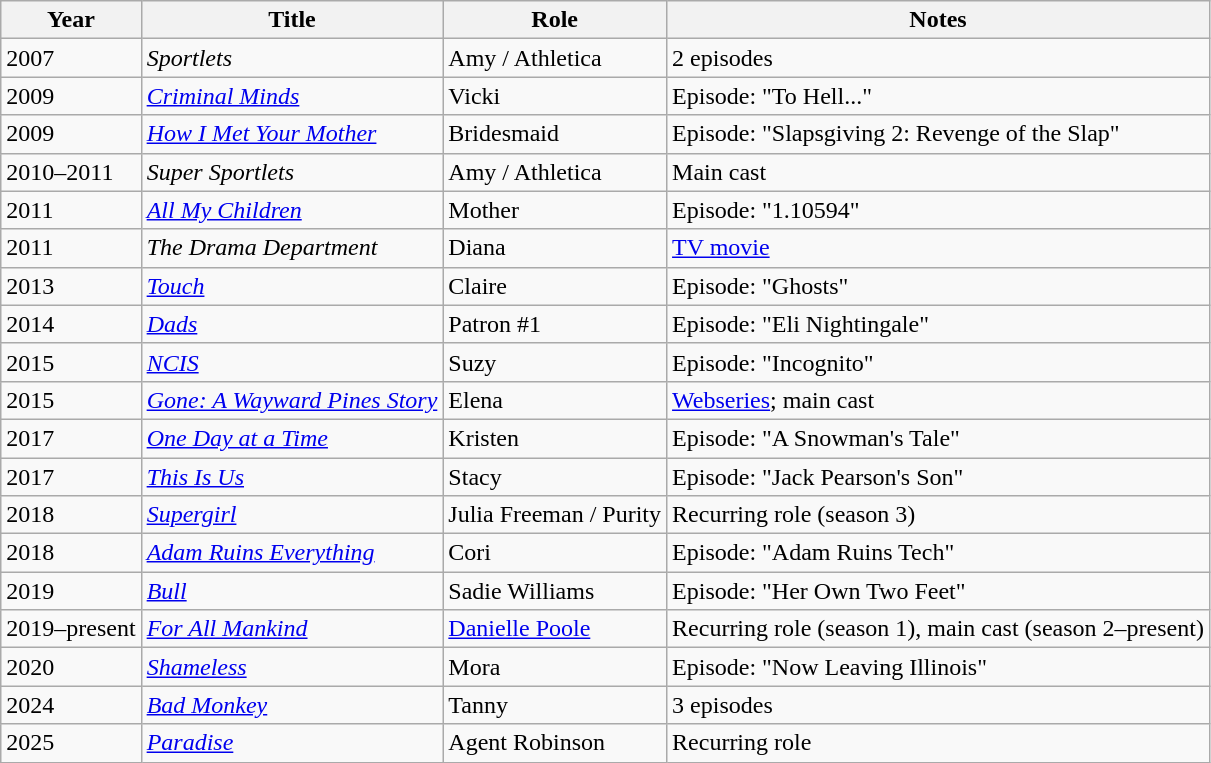<table class="wikitable sortable">
<tr>
<th>Year</th>
<th>Title</th>
<th>Role</th>
<th class="unsortable">Notes</th>
</tr>
<tr>
<td>2007</td>
<td><em>Sportlets</em></td>
<td>Amy / Athletica</td>
<td>2 episodes</td>
</tr>
<tr>
<td>2009</td>
<td><em><a href='#'>Criminal Minds</a></em></td>
<td>Vicki</td>
<td>Episode: "To Hell..."</td>
</tr>
<tr>
<td>2009</td>
<td><em><a href='#'>How I Met Your Mother</a></em></td>
<td>Bridesmaid</td>
<td>Episode: "Slapsgiving 2: Revenge of the Slap"</td>
</tr>
<tr>
<td>2010–2011</td>
<td><em>Super Sportlets</em></td>
<td>Amy / Athletica</td>
<td>Main cast</td>
</tr>
<tr>
<td>2011</td>
<td><em><a href='#'>All My Children</a></em></td>
<td>Mother</td>
<td>Episode: "1.10594"</td>
</tr>
<tr>
<td>2011</td>
<td><em>The Drama Department</em></td>
<td>Diana</td>
<td><a href='#'>TV movie</a></td>
</tr>
<tr>
<td>2013</td>
<td><em><a href='#'>Touch</a></em></td>
<td>Claire</td>
<td>Episode: "Ghosts"</td>
</tr>
<tr>
<td>2014</td>
<td><em><a href='#'>Dads</a></em></td>
<td>Patron #1</td>
<td>Episode: "Eli Nightingale"</td>
</tr>
<tr>
<td>2015</td>
<td><em><a href='#'>NCIS</a></em></td>
<td>Suzy</td>
<td>Episode: "Incognito"</td>
</tr>
<tr>
<td>2015</td>
<td><em><a href='#'>Gone: A Wayward Pines Story</a></em></td>
<td>Elena</td>
<td><a href='#'>Webseries</a>; main cast</td>
</tr>
<tr>
<td>2017</td>
<td><em><a href='#'>One Day at a Time</a></em></td>
<td>Kristen</td>
<td>Episode: "A Snowman's Tale"</td>
</tr>
<tr>
<td>2017</td>
<td><em><a href='#'>This Is Us</a></em></td>
<td>Stacy</td>
<td>Episode: "Jack Pearson's Son"</td>
</tr>
<tr>
<td>2018</td>
<td><em><a href='#'>Supergirl</a></em></td>
<td>Julia Freeman / Purity</td>
<td>Recurring role (season 3)</td>
</tr>
<tr>
<td>2018</td>
<td><em><a href='#'>Adam Ruins Everything</a></em></td>
<td>Cori</td>
<td>Episode: "Adam Ruins Tech"</td>
</tr>
<tr>
<td>2019</td>
<td><em><a href='#'>Bull</a></em></td>
<td>Sadie Williams</td>
<td>Episode: "Her Own Two Feet"</td>
</tr>
<tr>
<td>2019–present</td>
<td><em><a href='#'>For All Mankind</a></em></td>
<td><a href='#'>Danielle Poole</a></td>
<td>Recurring role (season 1), main cast (season 2–present)</td>
</tr>
<tr>
<td>2020</td>
<td><em><a href='#'>Shameless</a></em></td>
<td>Mora</td>
<td>Episode: "Now Leaving Illinois"</td>
</tr>
<tr>
<td>2024</td>
<td><em><a href='#'>Bad Monkey</a></em></td>
<td>Tanny</td>
<td>3 episodes</td>
</tr>
<tr>
<td>2025</td>
<td><em><a href='#'>Paradise</a></em></td>
<td>Agent Robinson</td>
<td>Recurring role</td>
</tr>
</table>
